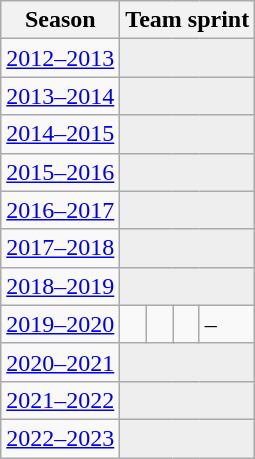<table class="wikitable" style="display: inline-table;">
<tr>
<th>Season</th>
<th colspan="4">Team sprint</th>
</tr>
<tr>
<td><a href='#'>2012–2013</a></td>
<td colspan="4" bgcolor=#EEEEEE></td>
</tr>
<tr>
<td><a href='#'>2013–2014</a></td>
<td colspan="4" bgcolor=#EEEEEE></td>
</tr>
<tr>
<td><a href='#'>2014–2015</a></td>
<td colspan="4" bgcolor=#EEEEEE></td>
</tr>
<tr>
<td><a href='#'>2015–2016</a></td>
<td colspan="4" bgcolor=#EEEEEE></td>
</tr>
<tr>
<td><a href='#'>2016–2017</a></td>
<td colspan="4" bgcolor=#EEEEEE></td>
</tr>
<tr>
<td><a href='#'>2017–2018</a></td>
<td colspan="4" bgcolor=#EEEEEE></td>
</tr>
<tr>
<td><a href='#'>2018–2019</a></td>
<td colspan="4" bgcolor=#EEEEEE></td>
</tr>
<tr>
<td><a href='#'>2019–2020</a></td>
<td></td>
<td></td>
<td></td>
<td>–</td>
</tr>
<tr>
<td><a href='#'>2020–2021</a></td>
<td colspan="4" bgcolor=#EEEEEE></td>
</tr>
<tr>
<td><a href='#'>2021–2022</a></td>
<td colspan="4" bgcolor=#EEEEEE></td>
</tr>
<tr>
<td><a href='#'>2022–2023</a></td>
<td colspan="4" bgcolor=#EEEEEE></td>
</tr>
</table>
